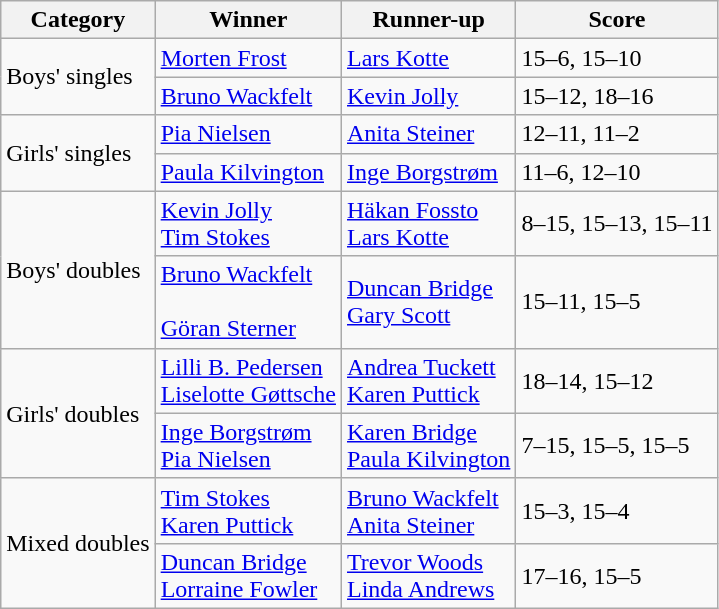<table class="wikitable">
<tr>
<th>Category</th>
<th>Winner</th>
<th>Runner-up</th>
<th>Score</th>
</tr>
<tr>
<td rowspan=2>Boys' singles</td>
<td> <a href='#'>Morten Frost</a></td>
<td> <a href='#'>Lars Kotte</a></td>
<td>15–6, 15–10</td>
</tr>
<tr>
<td> <a href='#'>Bruno Wackfelt</a></td>
<td> <a href='#'>Kevin Jolly</a></td>
<td>15–12, 18–16</td>
</tr>
<tr>
<td rowspan=2>Girls' singles</td>
<td> <a href='#'>Pia Nielsen</a></td>
<td> <a href='#'>Anita Steiner</a></td>
<td>12–11, 11–2</td>
</tr>
<tr>
<td> <a href='#'>Paula Kilvington</a></td>
<td> <a href='#'>Inge Borgstrøm</a></td>
<td>11–6, 12–10</td>
</tr>
<tr>
<td rowspan=2>Boys' doubles</td>
<td> <a href='#'>Kevin Jolly</a><br> <a href='#'>Tim Stokes</a></td>
<td> <a href='#'>Häkan Fossto</a><br> <a href='#'>Lars Kotte</a></td>
<td>8–15, 15–13, 15–11</td>
</tr>
<tr>
<td> <a href='#'>Bruno Wackfelt</a><br><br> <a href='#'>Göran Sterner</a></td>
<td> <a href='#'>Duncan Bridge</a><br> <a href='#'>Gary Scott</a></td>
<td>15–11, 15–5</td>
</tr>
<tr>
<td rowspan=2>Girls' doubles</td>
<td> <a href='#'>Lilli B. Pedersen</a><br>  <a href='#'>Liselotte Gøttsche</a></td>
<td> <a href='#'>Andrea Tuckett</a><br> <a href='#'>Karen Puttick</a></td>
<td>18–14, 15–12</td>
</tr>
<tr>
<td> <a href='#'>Inge Borgstrøm</a><br> <a href='#'>Pia Nielsen</a></td>
<td> <a href='#'>Karen Bridge</a><br> <a href='#'>Paula Kilvington</a></td>
<td>7–15, 15–5, 15–5</td>
</tr>
<tr>
<td rowspan=2>Mixed doubles</td>
<td> <a href='#'>Tim Stokes</a><br> <a href='#'>Karen Puttick</a></td>
<td> <a href='#'>Bruno Wackfelt</a><br> <a href='#'>Anita Steiner</a></td>
<td>15–3, 15–4</td>
</tr>
<tr>
<td> <a href='#'>Duncan Bridge</a><br> <a href='#'>Lorraine Fowler</a></td>
<td> <a href='#'>Trevor Woods</a><br> <a href='#'>Linda Andrews</a></td>
<td>17–16, 15–5</td>
</tr>
</table>
